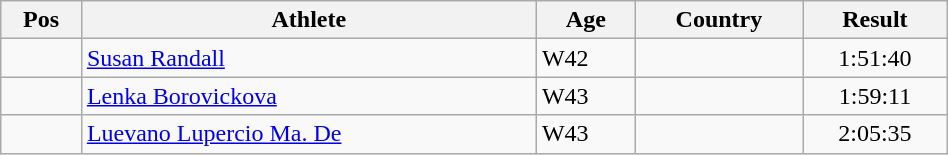<table class="wikitable"  style="text-align:center; width:50%;">
<tr>
<th>Pos</th>
<th>Athlete</th>
<th>Age</th>
<th>Country</th>
<th>Result</th>
</tr>
<tr>
<td align=center></td>
<td align=left><a href='#'>Susan Randall</a></td>
<td align=left>W42</td>
<td align=left></td>
<td>1:51:40</td>
</tr>
<tr>
<td align=center></td>
<td align=left><a href='#'>Lenka Borovickova</a></td>
<td align=left>W43</td>
<td align=left></td>
<td>1:59:11</td>
</tr>
<tr>
<td align=center></td>
<td align=left><a href='#'>Luevano Lupercio Ma. De</a></td>
<td align=left>W43</td>
<td align=left></td>
<td>2:05:35</td>
</tr>
</table>
